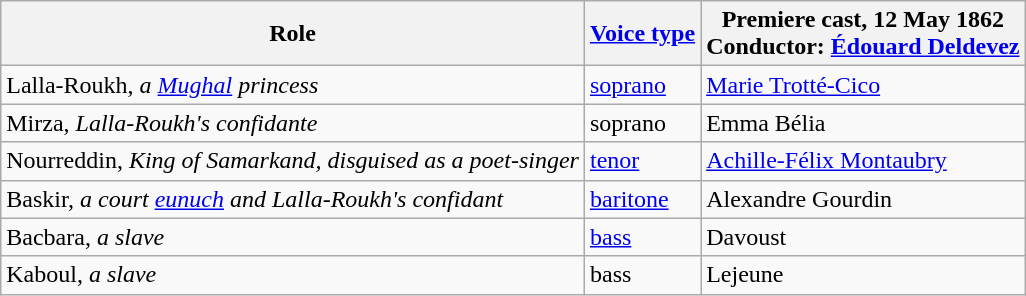<table class="wikitable">
<tr>
<th>Role</th>
<th><a href='#'>Voice type</a></th>
<th>Premiere cast, 12 May 1862<br>Conductor: <a href='#'>Édouard Deldevez</a></th>
</tr>
<tr>
<td>Lalla-Roukh, <em>a <a href='#'>Mughal</a> princess</em></td>
<td><a href='#'>soprano</a></td>
<td><a href='#'>Marie Trotté-Cico</a></td>
</tr>
<tr>
<td>Mirza, <em>Lalla-Roukh's confidante</em></td>
<td>soprano</td>
<td>Emma Bélia</td>
</tr>
<tr>
<td>Nourreddin, <em>King of Samarkand, disguised as a poet-singer</em></td>
<td><a href='#'>tenor</a></td>
<td><a href='#'>Achille-Félix Montaubry</a></td>
</tr>
<tr>
<td>Baskir, <em>a court <a href='#'>eunuch</a> and Lalla-Roukh's confidant</em></td>
<td><a href='#'>baritone</a></td>
<td>Alexandre Gourdin</td>
</tr>
<tr>
<td>Bacbara, <em>a slave</em></td>
<td><a href='#'>bass</a></td>
<td>Davoust</td>
</tr>
<tr>
<td>Kaboul, <em>a slave</em></td>
<td>bass</td>
<td>Lejeune</td>
</tr>
</table>
